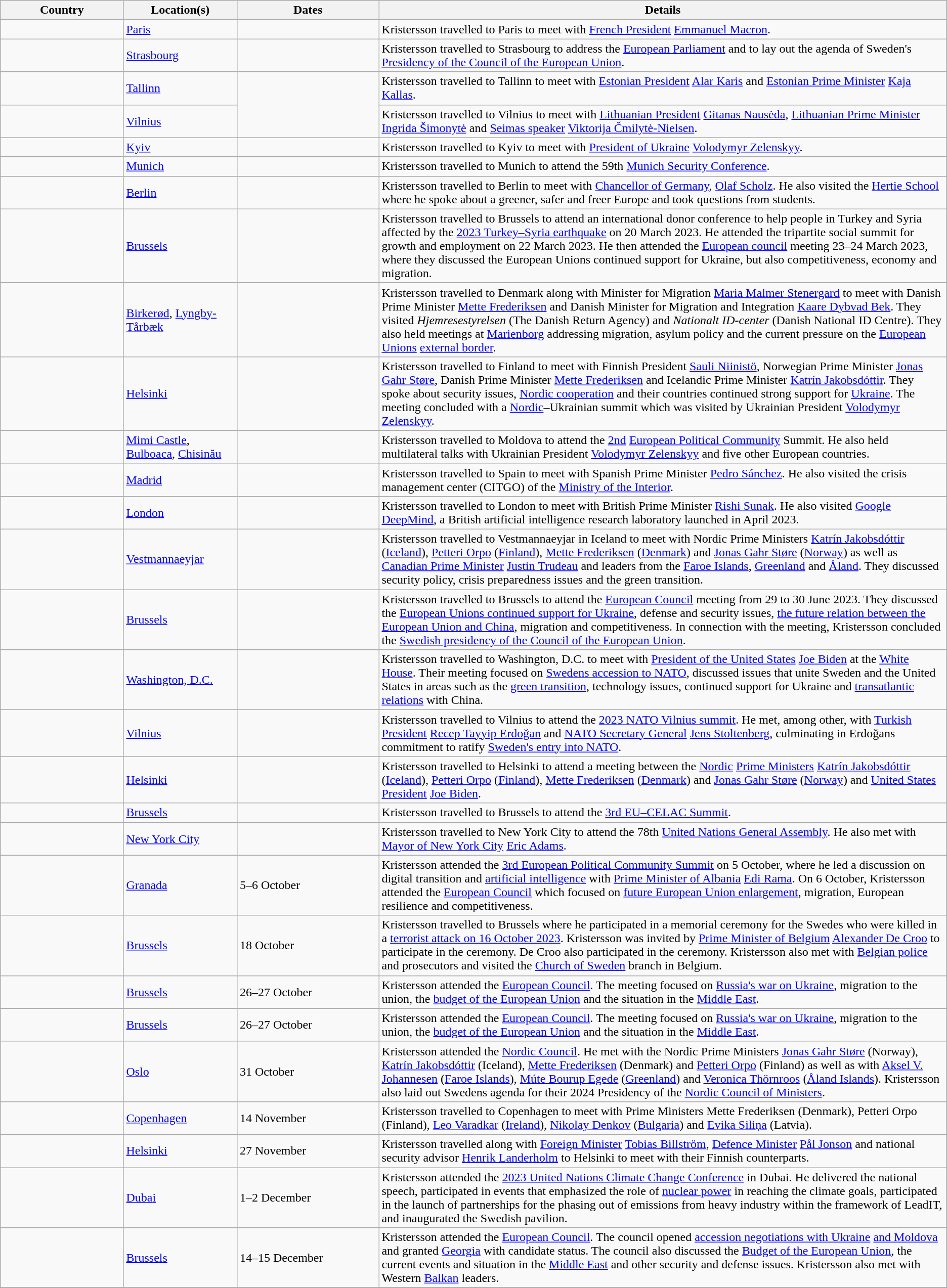<table class="wikitable sortable" border="1">
<tr>
<th style="width: 13%;">Country</th>
<th style="width: 12%;">Location(s)</th>
<th style="width: 15%;">Dates</th>
<th style="width: 60%;" class="unsortable">Details</th>
</tr>
<tr>
<td></td>
<td><a href='#'>Paris</a></td>
<td></td>
<td>Kristersson travelled to Paris to meet with <a href='#'>French President</a> <a href='#'>Emmanuel Macron</a>.</td>
</tr>
<tr>
<td></td>
<td><a href='#'>Strasbourg</a></td>
<td></td>
<td>Kristersson travelled to Strasbourg to address the <a href='#'>European Parliament</a> and to lay out the agenda of Sweden's <a href='#'>Presidency of the Council of the European Union</a>.</td>
</tr>
<tr>
<td></td>
<td><a href='#'>Tallinn</a></td>
<td rowspan=2></td>
<td>Kristersson travelled to Tallinn to meet with <a href='#'>Estonian President</a> <a href='#'>Alar Karis</a> and <a href='#'>Estonian Prime Minister</a> <a href='#'>Kaja Kallas</a>.</td>
</tr>
<tr>
<td></td>
<td><a href='#'>Vilnius</a></td>
<td>Kristersson travelled to Vilnius to meet with <a href='#'>Lithuanian President</a> <a href='#'>Gitanas Nausėda</a>, <a href='#'>Lithuanian Prime Minister</a> <a href='#'>Ingrida Šimonytė</a> and <a href='#'>Seimas speaker</a> <a href='#'>Viktorija Čmilytė-Nielsen</a>.</td>
</tr>
<tr>
<td></td>
<td><a href='#'>Kyiv</a></td>
<td rowspan=1></td>
<td>Kristersson travelled to Kyiv to meet with <a href='#'>President of Ukraine</a> <a href='#'>Volodymyr Zelenskyy</a>.</td>
</tr>
<tr>
<td></td>
<td><a href='#'>Munich</a></td>
<td rowspan=1></td>
<td>Kristersson travelled to Munich to attend the 59th <a href='#'>Munich Security Conference</a>.</td>
</tr>
<tr>
<td></td>
<td><a href='#'>Berlin</a></td>
<td rowspan=1></td>
<td>Kristersson travelled to Berlin to meet with <a href='#'>Chancellor of Germany</a>, <a href='#'>Olaf Scholz</a>. He also visited the <a href='#'>Hertie School</a> where he spoke about a greener, safer and freer Europe and took questions from students.</td>
</tr>
<tr>
<td></td>
<td><a href='#'>Brussels</a></td>
<td rowspan=1></td>
<td>Kristersson travelled to Brussels to attend an international donor conference to help people in Turkey and Syria affected by the <a href='#'>2023 Turkey–Syria earthquake</a> on 20 March 2023. He attended the tripartite social summit for growth and employment on 22 March 2023. He then attended the <a href='#'>European council</a> meeting 23–24 March 2023, where they discussed the European Unions continued support for Ukraine, but also competitiveness, economy and migration.</td>
</tr>
<tr>
<td></td>
<td><a href='#'>Birkerød</a>, <a href='#'>Lyngby-Tårbæk</a></td>
<td rowspan=1></td>
<td>Kristersson travelled to Denmark along with Minister for Migration <a href='#'>Maria Malmer Stenergard</a> to meet with Danish Prime Minister <a href='#'>Mette Frederiksen</a> and Danish Minister for Migration and Integration <a href='#'>Kaare Dybvad Bek</a>. They visited <em>Hjemresestyrelsen</em> (The Danish Return Agency) and <em>Nationalt ID-center</em> (Danish National ID Centre). They also held meetings at <a href='#'>Marienborg</a> addressing migration, asylum policy and the current pressure on the <a href='#'>European Unions</a> <a href='#'>external border</a>.</td>
</tr>
<tr>
<td></td>
<td><a href='#'>Helsinki</a></td>
<td rowspan=1></td>
<td>Kristersson travelled to Finland to meet with Finnish President <a href='#'>Sauli Niinistö</a>, Norwegian Prime Minister <a href='#'>Jonas Gahr Støre</a>, Danish Prime Minister <a href='#'>Mette Frederiksen</a> and Icelandic Prime Minister <a href='#'>Katrín Jakobsdóttir</a>. They spoke about security issues, <a href='#'>Nordic cooperation</a> and their countries continued strong support for <a href='#'>Ukraine</a>. The meeting concluded with a <a href='#'>Nordic</a>–Ukrainian summit which was visited by Ukrainian President <a href='#'>Volodymyr Zelenskyy</a>.</td>
</tr>
<tr>
<td></td>
<td><a href='#'>Mimi Castle</a>, <a href='#'>Bulboaca</a>, <a href='#'>Chisinău</a></td>
<td rowspan=1></td>
<td>Kristersson travelled to Moldova to attend the <a href='#'>2nd</a> <a href='#'>European Political Community</a> Summit. He also held multilateral talks with Ukrainian President <a href='#'>Volodymyr Zelenskyy</a> and five other European countries.</td>
</tr>
<tr>
<td></td>
<td><a href='#'>Madrid</a></td>
<td rowspan=1></td>
<td>Kristersson travelled to Spain to meet with Spanish Prime Minister <a href='#'>Pedro Sánchez</a>. He also visited the crisis management center (CITGO) of the <a href='#'>Ministry of the Interior</a>.</td>
</tr>
<tr>
<td></td>
<td><a href='#'>London</a></td>
<td rowspan=1></td>
<td>Kristersson travelled to London to meet with British Prime Minister <a href='#'>Rishi Sunak</a>. He also visited <a href='#'>Google DeepMind</a>, a British artificial intelligence research laboratory launched in April 2023.</td>
</tr>
<tr>
<td></td>
<td><a href='#'>Vestmannaeyjar</a></td>
<td rowspan=1></td>
<td>Kristersson travelled to Vestmannaeyjar in Iceland to meet with Nordic Prime Ministers <a href='#'>Katrín Jakobsdóttir</a> (<a href='#'>Iceland</a>), <a href='#'>Petteri Orpo</a> (<a href='#'>Finland</a>), <a href='#'>Mette Frederiksen</a> (<a href='#'>Denmark</a>) and <a href='#'>Jonas Gahr Støre</a> (<a href='#'>Norway</a>) as well as <a href='#'>Canadian Prime Minister</a> <a href='#'>Justin Trudeau</a> and leaders from the <a href='#'>Faroe Islands</a>, <a href='#'>Greenland</a> and <a href='#'>Åland</a>. They discussed security policy, crisis preparedness issues and the green transition.</td>
</tr>
<tr>
<td></td>
<td><a href='#'>Brussels</a></td>
<td rowspan=1></td>
<td>Kristersson travelled to Brussels to attend the <a href='#'>European Council</a> meeting from 29 to 30 June 2023. They discussed the <a href='#'>European Unions continued support for Ukraine</a>, defense and security issues, <a href='#'>the future relation between the European Union and China</a>, migration and competitiveness. In connection with the meeting, Kristersson concluded the <a href='#'>Swedish presidency of the Council of the European Union</a>.</td>
</tr>
<tr>
<td></td>
<td><a href='#'>Washington, D.C.</a></td>
<td rowspan=1></td>
<td>Kristersson travelled to Washington, D.C. to meet with <a href='#'>President of the United States</a> <a href='#'>Joe Biden</a> at the <a href='#'>White House</a>. Their meeting focused on <a href='#'>Swedens accession to NATO</a>, discussed issues that unite Sweden and the United States in areas such as the <a href='#'>green transition</a>, technology issues, continued support for Ukraine and <a href='#'>transatlantic relations</a> with China.</td>
</tr>
<tr>
<td></td>
<td><a href='#'>Vilnius</a></td>
<td rowspan=1></td>
<td>Kristersson travelled to Vilnius to attend the <a href='#'>2023 NATO Vilnius summit</a>. He met, among other, with <a href='#'>Turkish President</a> <a href='#'>Recep Tayyip Erdoğan</a> and <a href='#'>NATO Secretary General</a> <a href='#'>Jens Stoltenberg</a>, culminating in Erdoğans commitment to ratify <a href='#'>Sweden's entry into NATO</a>.</td>
</tr>
<tr>
<td></td>
<td><a href='#'>Helsinki</a></td>
<td rowspan=1></td>
<td>Kristersson travelled to Helsinki to attend a meeting between the <a href='#'>Nordic</a> <a href='#'>Prime Ministers</a> <a href='#'>Katrín Jakobsdóttir</a> (<a href='#'>Iceland</a>), <a href='#'>Petteri Orpo</a> (<a href='#'>Finland</a>), <a href='#'>Mette Frederiksen</a> (<a href='#'>Denmark</a>) and <a href='#'>Jonas Gahr Støre</a> (<a href='#'>Norway</a>) and <a href='#'>United States President</a> <a href='#'>Joe Biden</a>.</td>
</tr>
<tr>
<td></td>
<td><a href='#'>Brussels</a></td>
<td rowspan=1></td>
<td>Kristersson travelled to Brussels to attend the <a href='#'>3rd EU–CELAC Summit</a>.</td>
</tr>
<tr>
<td></td>
<td><a href='#'>New York City</a></td>
<td rowspan=1></td>
<td>Kristersson travelled to New York City to attend the 78th <a href='#'>United Nations General Assembly</a>. He also met with <a href='#'>Mayor of New York City</a> <a href='#'>Eric Adams</a>.</td>
</tr>
<tr>
<td></td>
<td><a href='#'>Granada</a></td>
<td>5–6 October</td>
<td>Kristersson attended the <a href='#'>3rd European Political Community Summit</a> on 5 October, where he led a discussion on digital transition and <a href='#'>artificial intelligence</a> with <a href='#'>Prime Minister of Albania</a> <a href='#'>Edi Rama</a>. On 6 October, Kristersson attended the <a href='#'>European Council</a> which focused on <a href='#'>future European Union enlargement</a>, migration, European resilience and competitiveness.</td>
</tr>
<tr>
<td></td>
<td><a href='#'>Brussels</a></td>
<td>18 October</td>
<td>Kristersson travelled to Brussels where he participated in a memorial ceremony for the Swedes who were killed in a <a href='#'>terrorist attack on 16 October 2023</a>. Kristersson was invited by <a href='#'>Prime Minister of Belgium</a> <a href='#'>Alexander De Croo</a> to participate in the ceremony. De Croo also participated in the ceremony. Kristersson also met with <a href='#'>Belgian police</a> and prosecutors and visited the <a href='#'>Church of Sweden</a> branch in Belgium.</td>
</tr>
<tr>
<td></td>
<td><a href='#'>Brussels</a></td>
<td>26–27 October</td>
<td>Kristersson attended the <a href='#'>European Council</a>. The meeting focused on <a href='#'>Russia's war on Ukraine</a>, migration to the union, the <a href='#'>budget of the European Union</a> and the situation in the <a href='#'>Middle East</a>.</td>
</tr>
<tr>
<td></td>
<td><a href='#'>Brussels</a></td>
<td>26–27 October</td>
<td>Kristersson attended the <a href='#'>European Council</a>. The meeting focused on <a href='#'>Russia's war on Ukraine</a>, migration to the union, the <a href='#'>budget of the European Union</a> and the situation in the <a href='#'>Middle East</a>.</td>
</tr>
<tr>
<td></td>
<td><a href='#'>Oslo</a></td>
<td>31 October</td>
<td>Kristersson attended the <a href='#'>Nordic Council</a>. He met with the Nordic Prime Ministers <a href='#'>Jonas Gahr Støre</a> (Norway), <a href='#'>Katrín Jakobsdóttir</a> (Iceland), <a href='#'>Mette Frederiksen</a> (Denmark) and <a href='#'>Petteri Orpo</a> (Finland) as well as with <a href='#'>Aksel V. Johannesen</a> (<a href='#'>Faroe Islands</a>), <a href='#'>Múte Bourup Egede</a> (<a href='#'>Greenland</a>) and <a href='#'>Veronica Thörnroos</a> (<a href='#'>Åland Islands</a>). Kristersson also laid out Swedens agenda for their 2024 Presidency of the <a href='#'>Nordic Council of Ministers</a>.</td>
</tr>
<tr>
<td></td>
<td><a href='#'>Copenhagen</a></td>
<td>14 November</td>
<td>Kristersson travelled to Copenhagen to meet with Prime Ministers Mette Frederiksen (Denmark), Petteri Orpo (Finland), <a href='#'>Leo Varadkar</a> (<a href='#'>Ireland</a>), <a href='#'>Nikolay Denkov</a> (<a href='#'>Bulgaria</a>) and <a href='#'>Evika Siliņa</a> (Latvia).</td>
</tr>
<tr>
<td></td>
<td><a href='#'>Helsinki</a></td>
<td>27 November</td>
<td>Kristersson travelled along with <a href='#'>Foreign Minister</a> <a href='#'>Tobias Billström</a>, <a href='#'>Defence Minister</a> <a href='#'>Pål Jonson</a> and national security advisor <a href='#'>Henrik Landerholm</a> to Helsinki to meet with their Finnish counterparts.</td>
</tr>
<tr>
<td></td>
<td><a href='#'>Dubai</a></td>
<td>1–2 December</td>
<td>Kristersson attended the <a href='#'>2023 United Nations Climate Change Conference</a> in Dubai. He delivered the national speech, participated in events that emphasized the role of <a href='#'>nuclear power</a> in reaching the climate goals, participated in the launch of partnerships for the phasing out of emissions from heavy industry within the framework of LeadIT, and inaugurated the Swedish pavilion.</td>
</tr>
<tr>
<td></td>
<td><a href='#'>Brussels</a></td>
<td>14–15 December</td>
<td>Kristersson attended the <a href='#'>European Council</a>. The council opened <a href='#'>accession negotiations with Ukraine</a> <a href='#'>and Moldova</a> and granted <a href='#'>Georgia</a> with candidate status. The council also discussed the <a href='#'>Budget of the European Union</a>, the current events and situation in the <a href='#'>Middle East</a> and other security and defense issues. Kristersson also met with Western <a href='#'>Balkan</a> leaders.</td>
</tr>
<tr>
</tr>
</table>
